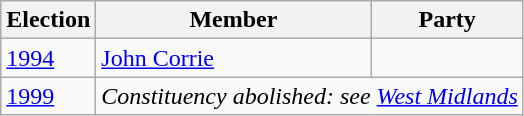<table class="wikitable">
<tr>
<th>Election</th>
<th>Member</th>
<th colspan=2>Party</th>
</tr>
<tr>
<td><a href='#'>1994</a></td>
<td><a href='#'>John Corrie</a></td>
<td></td>
</tr>
<tr>
<td><a href='#'>1999</a></td>
<td colspan="3"><em>Constituency abolished: see <a href='#'>West Midlands</a></em></td>
</tr>
</table>
